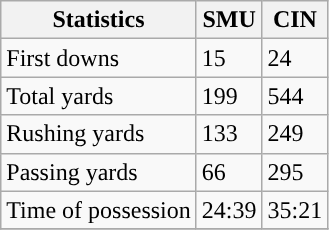<table class="wikitable">
<tr>
<th>Statistics</th>
<th>SMU</th>
<th>CIN</th>
</tr>
<tr>
<td>First downs</td>
<td>15</td>
<td>24</td>
</tr>
<tr>
<td>Total yards</td>
<td>199</td>
<td>544</td>
</tr>
<tr>
<td>Rushing yards</td>
<td>133</td>
<td>249</td>
</tr>
<tr>
<td>Passing yards</td>
<td>66</td>
<td>295</td>
</tr>
<tr>
<td>Time of possession</td>
<td>24:39</td>
<td>35:21</td>
</tr>
<tr>
</tr>
</table>
